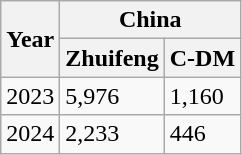<table class="wikitable">
<tr>
<th rowspan="2">Year</th>
<th colspan="2">China</th>
</tr>
<tr>
<th>Zhuifeng</th>
<th>C-DM</th>
</tr>
<tr>
<td>2023</td>
<td>5,976</td>
<td>1,160</td>
</tr>
<tr>
<td>2024</td>
<td>2,233</td>
<td>446</td>
</tr>
</table>
